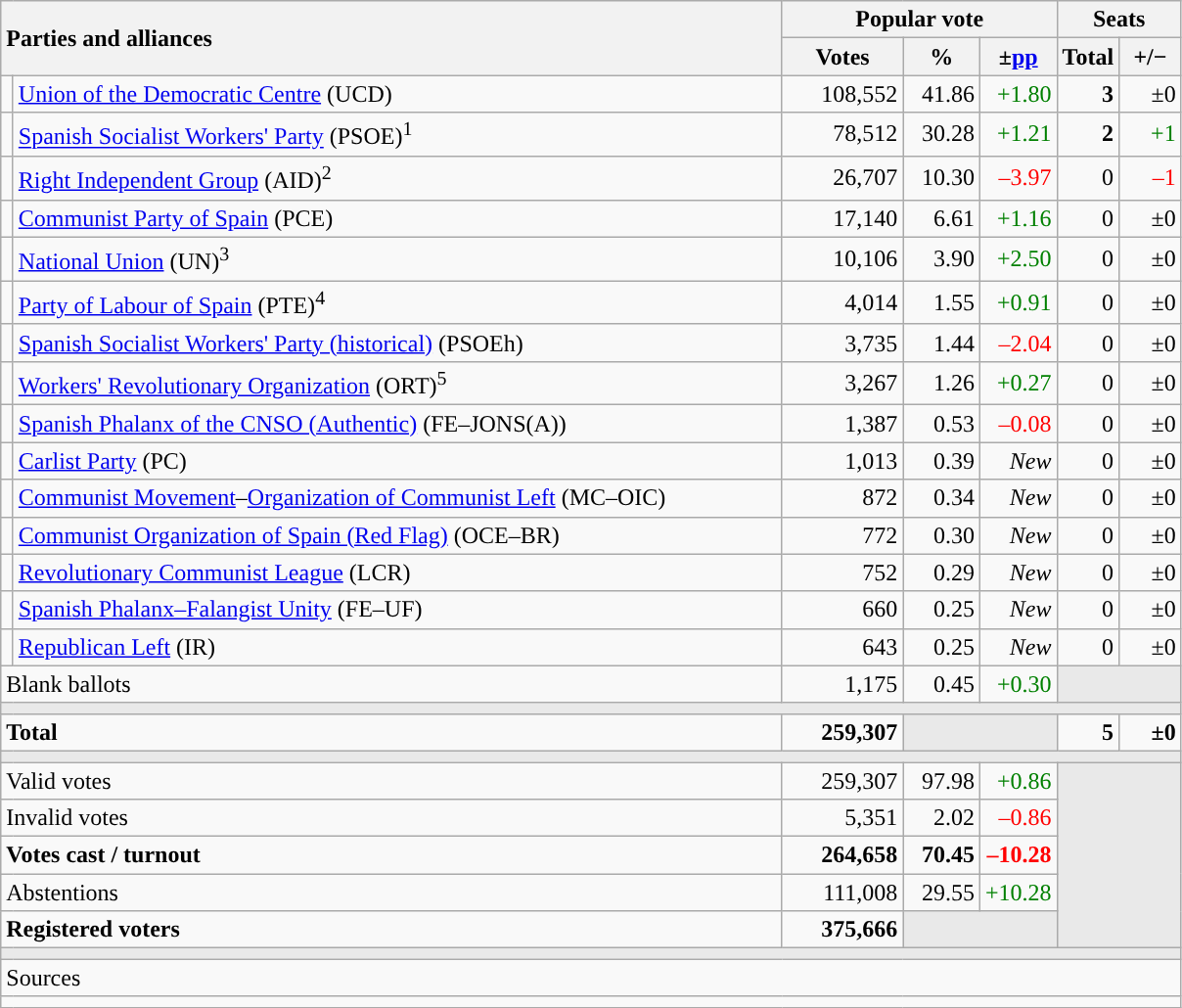<table class="wikitable" style="text-align:right;">
<tr>
<th style="text-align:left;" rowspan="2" colspan="2" width="525">Parties and alliances</th>
<th colspan="3">Popular vote</th>
<th colspan="2">Seats</th>
</tr>
<tr>
<th width="75">Votes</th>
<th width="45">%</th>
<th width="45">±<a href='#'>pp</a></th>
<th width="35">Total</th>
<th width="35">+/−</th>
</tr>
<tr>
<td width="1" style="color:inherit;background:"></td>
<td align="left"><a href='#'>Union of the Democratic Centre</a> (UCD)</td>
<td>108,552</td>
<td>41.86</td>
<td style="color:green;">+1.80</td>
<td><strong>3</strong></td>
<td>±0</td>
</tr>
<tr>
<td style="color:inherit;background:"></td>
<td align="left"><a href='#'>Spanish Socialist Workers' Party</a> (PSOE)<sup>1</sup></td>
<td>78,512</td>
<td>30.28</td>
<td style="color:green;">+1.21</td>
<td><strong>2</strong></td>
<td style="color:green;">+1</td>
</tr>
<tr>
<td width="1" style="color:inherit;background:"></td>
<td align="left"><a href='#'>Right Independent Group</a> (AID)<sup>2</sup></td>
<td>26,707</td>
<td>10.30</td>
<td style="color:red;">–3.97</td>
<td>0</td>
<td style="color:red;">–1</td>
</tr>
<tr>
<td style="color:inherit;background:"></td>
<td align="left"><a href='#'>Communist Party of Spain</a> (PCE)</td>
<td>17,140</td>
<td>6.61</td>
<td style="color:green;">+1.16</td>
<td>0</td>
<td>±0</td>
</tr>
<tr>
<td style="color:inherit;background:"></td>
<td align="left"><a href='#'>National Union</a> (UN)<sup>3</sup></td>
<td>10,106</td>
<td>3.90</td>
<td style="color:green;">+2.50</td>
<td>0</td>
<td>±0</td>
</tr>
<tr>
<td style="color:inherit;background:"></td>
<td align="left"><a href='#'>Party of Labour of Spain</a> (PTE)<sup>4</sup></td>
<td>4,014</td>
<td>1.55</td>
<td style="color:green;">+0.91</td>
<td>0</td>
<td>±0</td>
</tr>
<tr>
<td style="color:inherit;background:"></td>
<td align="left"><a href='#'>Spanish Socialist Workers' Party (historical)</a> (PSOEh)</td>
<td>3,735</td>
<td>1.44</td>
<td style="color:red;">–2.04</td>
<td>0</td>
<td>±0</td>
</tr>
<tr>
<td style="color:inherit;background:"></td>
<td align="left"><a href='#'>Workers' Revolutionary Organization</a> (ORT)<sup>5</sup></td>
<td>3,267</td>
<td>1.26</td>
<td style="color:green;">+0.27</td>
<td>0</td>
<td>±0</td>
</tr>
<tr>
<td style="color:inherit;background:"></td>
<td align="left"><a href='#'>Spanish Phalanx of the CNSO (Authentic)</a> (FE–JONS(A))</td>
<td>1,387</td>
<td>0.53</td>
<td style="color:red;">–0.08</td>
<td>0</td>
<td>±0</td>
</tr>
<tr>
<td style="color:inherit;background:"></td>
<td align="left"><a href='#'>Carlist Party</a> (PC)</td>
<td>1,013</td>
<td>0.39</td>
<td><em>New</em></td>
<td>0</td>
<td>±0</td>
</tr>
<tr>
<td style="color:inherit;background:"></td>
<td align="left"><a href='#'>Communist Movement</a>–<a href='#'>Organization of Communist Left</a> (MC–OIC)</td>
<td>872</td>
<td>0.34</td>
<td><em>New</em></td>
<td>0</td>
<td>±0</td>
</tr>
<tr>
<td style="color:inherit;background:"></td>
<td align="left"><a href='#'>Communist Organization of Spain (Red Flag)</a> (OCE–BR)</td>
<td>772</td>
<td>0.30</td>
<td><em>New</em></td>
<td>0</td>
<td>±0</td>
</tr>
<tr>
<td style="color:inherit;background:"></td>
<td align="left"><a href='#'>Revolutionary Communist League</a> (LCR)</td>
<td>752</td>
<td>0.29</td>
<td><em>New</em></td>
<td>0</td>
<td>±0</td>
</tr>
<tr>
<td style="color:inherit;background:"></td>
<td align="left"><a href='#'>Spanish Phalanx–Falangist Unity</a> (FE–UF)</td>
<td>660</td>
<td>0.25</td>
<td><em>New</em></td>
<td>0</td>
<td>±0</td>
</tr>
<tr>
<td style="color:inherit;background:"></td>
<td align="left"><a href='#'>Republican Left</a> (IR)</td>
<td>643</td>
<td>0.25</td>
<td><em>New</em></td>
<td>0</td>
<td>±0</td>
</tr>
<tr>
<td align="left" colspan="2">Blank ballots</td>
<td>1,175</td>
<td>0.45</td>
<td style="color:green;">+0.30</td>
<td bgcolor="#E9E9E9" colspan="2"></td>
</tr>
<tr>
<td colspan="7" bgcolor="#E9E9E9"></td>
</tr>
<tr style="font-weight:bold;">
<td align="left" colspan="2">Total</td>
<td>259,307</td>
<td bgcolor="#E9E9E9" colspan="2"></td>
<td>5</td>
<td>±0</td>
</tr>
<tr>
<td colspan="7" bgcolor="#E9E9E9"></td>
</tr>
<tr>
<td align="left" colspan="2">Valid votes</td>
<td>259,307</td>
<td>97.98</td>
<td style="color:green;">+0.86</td>
<td bgcolor="#E9E9E9" colspan="2" rowspan="5"></td>
</tr>
<tr>
<td align="left" colspan="2">Invalid votes</td>
<td>5,351</td>
<td>2.02</td>
<td style="color:red;">–0.86</td>
</tr>
<tr style="font-weight:bold;">
<td align="left" colspan="2">Votes cast / turnout</td>
<td>264,658</td>
<td>70.45</td>
<td style="color:red;">–10.28</td>
</tr>
<tr>
<td align="left" colspan="2">Abstentions</td>
<td>111,008</td>
<td>29.55</td>
<td style="color:green;">+10.28</td>
</tr>
<tr style="font-weight:bold;">
<td align="left" colspan="2">Registered voters</td>
<td>375,666</td>
<td bgcolor="#E9E9E9" colspan="2"></td>
</tr>
<tr>
<td colspan="7" bgcolor="#E9E9E9"></td>
</tr>
<tr>
<td align="left" colspan="7">Sources</td>
</tr>
<tr>
<td colspan="7" style="text-align:left; max-width:790px;"></td>
</tr>
</table>
